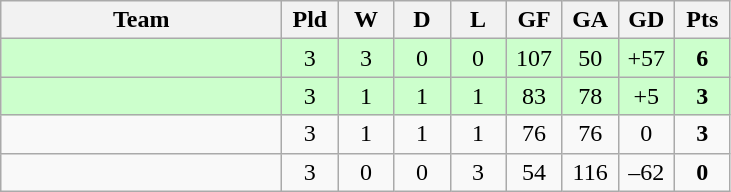<table class="wikitable" style="text-align: center;">
<tr>
<th width="180">Team</th>
<th width="30">Pld</th>
<th width="30">W</th>
<th width="30">D</th>
<th width="30">L</th>
<th width="30">GF</th>
<th width="30">GA</th>
<th width="30">GD</th>
<th width="30">Pts</th>
</tr>
<tr bgcolor=#CCFFCC>
<td align="left"></td>
<td>3</td>
<td>3</td>
<td>0</td>
<td>0</td>
<td>107</td>
<td>50</td>
<td>+57</td>
<td><strong>6</strong></td>
</tr>
<tr bgcolor=#CCFFCC>
<td align="left"></td>
<td>3</td>
<td>1</td>
<td>1</td>
<td>1</td>
<td>83</td>
<td>78</td>
<td>+5</td>
<td><strong>3</strong></td>
</tr>
<tr>
<td align="left"></td>
<td>3</td>
<td>1</td>
<td>1</td>
<td>1</td>
<td>76</td>
<td>76</td>
<td>0</td>
<td><strong>3</strong></td>
</tr>
<tr>
<td align="left"></td>
<td>3</td>
<td>0</td>
<td>0</td>
<td>3</td>
<td>54</td>
<td>116</td>
<td>–62</td>
<td><strong>0</strong></td>
</tr>
</table>
